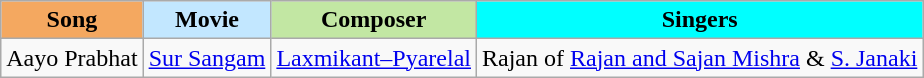<table class="wikitable sortable">
<tr>
<th style="background:#f4a860">Song</th>
<th style="background:#c2e7ff">Movie</th>
<th style="background:#c2e7a3">Composer</th>
<th style="background:#00ffff">Singers</th>
</tr>
<tr>
<td>Aayo Prabhat</td>
<td><a href='#'>Sur Sangam</a></td>
<td><a href='#'>Laxmikant–Pyarelal</a></td>
<td>Rajan of <a href='#'>Rajan and Sajan Mishra</a> & <a href='#'>S. Janaki</a></td>
</tr>
</table>
